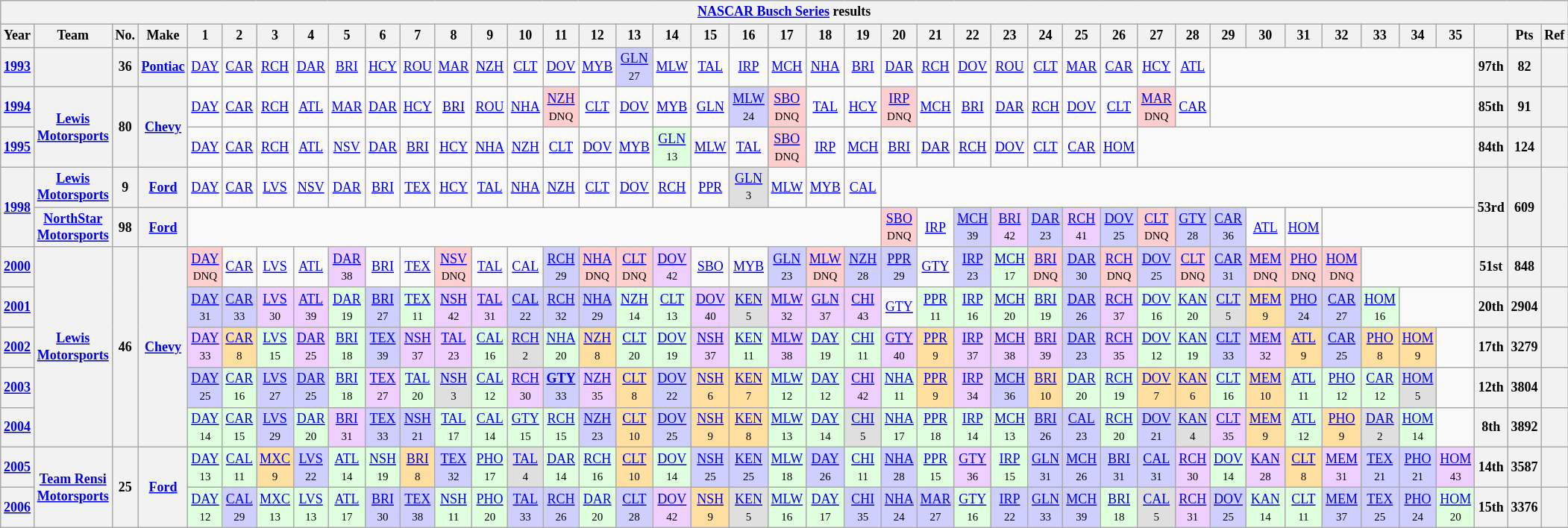<table class="wikitable" style="text-align:center; font-size:75%">
<tr>
<th colspan=42><a href='#'>NASCAR Busch Series</a> results</th>
</tr>
<tr>
<th>Year</th>
<th>Team</th>
<th>No.</th>
<th>Make</th>
<th>1</th>
<th>2</th>
<th>3</th>
<th>4</th>
<th>5</th>
<th>6</th>
<th>7</th>
<th>8</th>
<th>9</th>
<th>10</th>
<th>11</th>
<th>12</th>
<th>13</th>
<th>14</th>
<th>15</th>
<th>16</th>
<th>17</th>
<th>18</th>
<th>19</th>
<th>20</th>
<th>21</th>
<th>22</th>
<th>23</th>
<th>24</th>
<th>25</th>
<th>26</th>
<th>27</th>
<th>28</th>
<th>29</th>
<th>30</th>
<th>31</th>
<th>32</th>
<th>33</th>
<th>34</th>
<th>35</th>
<th></th>
<th>Pts</th>
<th>Ref</th>
</tr>
<tr>
<th><a href='#'>1993</a></th>
<th></th>
<th>36</th>
<th><a href='#'>Pontiac</a></th>
<td><a href='#'>DAY</a></td>
<td><a href='#'>CAR</a></td>
<td><a href='#'>RCH</a></td>
<td><a href='#'>DAR</a></td>
<td><a href='#'>BRI</a></td>
<td><a href='#'>HCY</a></td>
<td><a href='#'>ROU</a></td>
<td><a href='#'>MAR</a></td>
<td><a href='#'>NZH</a></td>
<td><a href='#'>CLT</a></td>
<td><a href='#'>DOV</a></td>
<td><a href='#'>MYB</a></td>
<td style="background:#CFCFFF;"><a href='#'>GLN</a><br><small>27</small></td>
<td><a href='#'>MLW</a></td>
<td><a href='#'>TAL</a></td>
<td><a href='#'>IRP</a></td>
<td><a href='#'>MCH</a></td>
<td><a href='#'>NHA</a></td>
<td><a href='#'>BRI</a></td>
<td><a href='#'>DAR</a></td>
<td><a href='#'>RCH</a></td>
<td><a href='#'>DOV</a></td>
<td><a href='#'>ROU</a></td>
<td><a href='#'>CLT</a></td>
<td><a href='#'>MAR</a></td>
<td><a href='#'>CAR</a></td>
<td><a href='#'>HCY</a></td>
<td><a href='#'>ATL</a></td>
<td colspan=7></td>
<th>97th</th>
<th>82</th>
<th></th>
</tr>
<tr>
<th><a href='#'>1994</a></th>
<th rowspan=2><a href='#'>Lewis Motorsports</a></th>
<th rowspan=2>80</th>
<th rowspan=2><a href='#'>Chevy</a></th>
<td><a href='#'>DAY</a></td>
<td><a href='#'>CAR</a></td>
<td><a href='#'>RCH</a></td>
<td><a href='#'>ATL</a></td>
<td><a href='#'>MAR</a></td>
<td><a href='#'>DAR</a></td>
<td><a href='#'>HCY</a></td>
<td><a href='#'>BRI</a></td>
<td><a href='#'>ROU</a></td>
<td><a href='#'>NHA</a></td>
<td style="background:#FFCFCF;"><a href='#'>NZH</a><br><small>DNQ</small></td>
<td><a href='#'>CLT</a></td>
<td><a href='#'>DOV</a></td>
<td><a href='#'>MYB</a></td>
<td><a href='#'>GLN</a></td>
<td style="background:#CFCFFF;"><a href='#'>MLW</a><br><small>24</small></td>
<td style="background:#FFCFCF;"><a href='#'>SBO</a><br><small>DNQ</small></td>
<td><a href='#'>TAL</a></td>
<td><a href='#'>HCY</a></td>
<td style="background:#FFCFCF;"><a href='#'>IRP</a><br><small>DNQ</small></td>
<td><a href='#'>MCH</a></td>
<td><a href='#'>BRI</a></td>
<td><a href='#'>DAR</a></td>
<td><a href='#'>RCH</a></td>
<td><a href='#'>DOV</a></td>
<td><a href='#'>CLT</a></td>
<td style="background:#FFCFCF;"><a href='#'>MAR</a><br><small>DNQ</small></td>
<td><a href='#'>CAR</a></td>
<td colspan=7></td>
<th>85th</th>
<th>91</th>
<th></th>
</tr>
<tr>
<th><a href='#'>1995</a></th>
<td><a href='#'>DAY</a></td>
<td><a href='#'>CAR</a></td>
<td><a href='#'>RCH</a></td>
<td><a href='#'>ATL</a></td>
<td><a href='#'>NSV</a></td>
<td><a href='#'>DAR</a></td>
<td><a href='#'>BRI</a></td>
<td><a href='#'>HCY</a></td>
<td><a href='#'>NHA</a></td>
<td><a href='#'>NZH</a></td>
<td><a href='#'>CLT</a></td>
<td><a href='#'>DOV</a></td>
<td><a href='#'>MYB</a></td>
<td style="background:#DFFFDF;"><a href='#'>GLN</a><br><small>13</small></td>
<td><a href='#'>MLW</a></td>
<td><a href='#'>TAL</a></td>
<td style="background:#FFCFCF;"><a href='#'>SBO</a><br><small>DNQ</small></td>
<td><a href='#'>IRP</a></td>
<td><a href='#'>MCH</a></td>
<td><a href='#'>BRI</a></td>
<td><a href='#'>DAR</a></td>
<td><a href='#'>RCH</a></td>
<td><a href='#'>DOV</a></td>
<td><a href='#'>CLT</a></td>
<td><a href='#'>CAR</a></td>
<td><a href='#'>HOM</a></td>
<td colspan=9></td>
<th>84th</th>
<th>124</th>
<th></th>
</tr>
<tr>
<th rowspan=2><a href='#'>1998</a></th>
<th><a href='#'>Lewis Motorsports</a></th>
<th>9</th>
<th><a href='#'>Ford</a></th>
<td><a href='#'>DAY</a></td>
<td><a href='#'>CAR</a></td>
<td><a href='#'>LVS</a></td>
<td><a href='#'>NSV</a></td>
<td><a href='#'>DAR</a></td>
<td><a href='#'>BRI</a></td>
<td><a href='#'>TEX</a></td>
<td><a href='#'>HCY</a></td>
<td><a href='#'>TAL</a></td>
<td><a href='#'>NHA</a></td>
<td><a href='#'>NZH</a></td>
<td><a href='#'>CLT</a></td>
<td><a href='#'>DOV</a></td>
<td><a href='#'>RCH</a></td>
<td><a href='#'>PPR</a></td>
<td style="background:#DFDFDF;"><a href='#'>GLN</a><br><small>3</small></td>
<td><a href='#'>MLW</a></td>
<td><a href='#'>MYB</a></td>
<td><a href='#'>CAL</a></td>
<td colspan=16></td>
<th rowspan=2>53rd</th>
<th rowspan=2>609</th>
<th rowspan=2></th>
</tr>
<tr>
<th><a href='#'>NorthStar Motorsports</a></th>
<th>98</th>
<th><a href='#'>Ford</a></th>
<td colspan=19></td>
<td style="background:#FFCFCF;"><a href='#'>SBO</a><br><small>DNQ</small></td>
<td><a href='#'>IRP</a></td>
<td style="background:#CFCFFF;"><a href='#'>MCH</a><br><small>39</small></td>
<td style="background:#EFCFFF;"><a href='#'>BRI</a><br><small>42</small></td>
<td style="background:#CFCFFF;"><a href='#'>DAR</a><br><small>23</small></td>
<td style="background:#EFCFFF;"><a href='#'>RCH</a><br><small>41</small></td>
<td style="background:#CFCFFF;"><a href='#'>DOV</a><br><small>25</small></td>
<td style="background:#FFCFCF;"><a href='#'>CLT</a><br><small>DNQ</small></td>
<td style="background:#CFCFFF;"><a href='#'>GTY</a><br><small>28</small></td>
<td style="background:#CFCFFF;"><a href='#'>CAR</a><br><small>36</small></td>
<td><a href='#'>ATL</a></td>
<td><a href='#'>HOM</a></td>
<td colspan=4></td>
</tr>
<tr>
<th><a href='#'>2000</a></th>
<th rowspan=5><a href='#'>Lewis Motorsports</a></th>
<th rowspan=5>46</th>
<th rowspan=5><a href='#'>Chevy</a></th>
<td style="background:#FFCFCF;"><a href='#'>DAY</a><br><small>DNQ</small></td>
<td><a href='#'>CAR</a></td>
<td><a href='#'>LVS</a></td>
<td><a href='#'>ATL</a></td>
<td style="background:#EFCFFF;"><a href='#'>DAR</a><br><small>38</small></td>
<td><a href='#'>BRI</a></td>
<td><a href='#'>TEX</a></td>
<td style="background:#FFCFCF;"><a href='#'>NSV</a><br><small>DNQ</small></td>
<td><a href='#'>TAL</a></td>
<td><a href='#'>CAL</a></td>
<td style="background:#CFCFFF;"><a href='#'>RCH</a><br><small>29</small></td>
<td style="background:#FFCFCF;"><a href='#'>NHA</a><br><small>DNQ</small></td>
<td style="background:#FFCFCF;"><a href='#'>CLT</a><br><small>DNQ</small></td>
<td style="background:#EFCFFF;"><a href='#'>DOV</a><br><small>42</small></td>
<td><a href='#'>SBO</a></td>
<td><a href='#'>MYB</a></td>
<td style="background:#CFCFFF;"><a href='#'>GLN</a><br><small>23</small></td>
<td style="background:#FFCFCF;"><a href='#'>MLW</a><br><small>DNQ</small></td>
<td style="background:#CFCFFF;"><a href='#'>NZH</a><br><small>28</small></td>
<td style="background:#CFCFFF;"><a href='#'>PPR</a><br><small>29</small></td>
<td><a href='#'>GTY</a></td>
<td style="background:#CFCFFF;"><a href='#'>IRP</a><br><small>23</small></td>
<td style="background:#DFFFDF;"><a href='#'>MCH</a><br><small>17</small></td>
<td style="background:#FFCFCF;"><a href='#'>BRI</a><br><small>DNQ</small></td>
<td style="background:#CFCFFF;"><a href='#'>DAR</a><br><small>30</small></td>
<td style="background:#FFCFCF;"><a href='#'>RCH</a><br><small>DNQ</small></td>
<td style="background:#CFCFFF;"><a href='#'>DOV</a><br><small>25</small></td>
<td style="background:#FFCFCF;"><a href='#'>CLT</a><br><small>DNQ</small></td>
<td style="background:#CFCFFF;"><a href='#'>CAR</a><br><small>31</small></td>
<td style="background:#FFCFCF;"><a href='#'>MEM</a><br><small>DNQ</small></td>
<td style="background:#FFCFCF;"><a href='#'>PHO</a><br><small>DNQ</small></td>
<td style="background:#FFCFCF;"><a href='#'>HOM</a><br><small>DNQ</small></td>
<td colspan=3></td>
<th>51st</th>
<th>848</th>
<th></th>
</tr>
<tr>
<th><a href='#'>2001</a></th>
<td style="background:#CFCFFF;"><a href='#'>DAY</a><br><small>31</small></td>
<td style="background:#CFCFFF;"><a href='#'>CAR</a><br><small>33</small></td>
<td style="background:#EFCFFF;"><a href='#'>LVS</a><br><small>30</small></td>
<td style="background:#EFCFFF;"><a href='#'>ATL</a><br><small>39</small></td>
<td style="background:#DFFFDF;"><a href='#'>DAR</a><br><small>19</small></td>
<td style="background:#CFCFFF;"><a href='#'>BRI</a><br><small>27</small></td>
<td style="background:#DFFFDF;"><a href='#'>TEX</a><br><small>11</small></td>
<td style="background:#EFCFFF;"><a href='#'>NSH</a><br><small>42</small></td>
<td style="background:#EFCFFF;"><a href='#'>TAL</a><br><small>31</small></td>
<td style="background:#CFCFFF;"><a href='#'>CAL</a><br><small>22</small></td>
<td style="background:#CFCFFF;"><a href='#'>RCH</a><br><small>32</small></td>
<td style="background:#CFCFFF;"><a href='#'>NHA</a><br><small>29</small></td>
<td style="background:#DFFFDF;"><a href='#'>NZH</a><br><small>14</small></td>
<td style="background:#DFFFDF;"><a href='#'>CLT</a><br><small>13</small></td>
<td style="background:#EFCFFF;"><a href='#'>DOV</a><br><small>40</small></td>
<td style="background:#DFDFDF;"><a href='#'>KEN</a><br><small>5</small></td>
<td style="background:#EFCFFF;"><a href='#'>MLW</a><br><small>32</small></td>
<td style="background:#EFCFFF;"><a href='#'>GLN</a><br><small>37</small></td>
<td style="background:#EFCFFF;"><a href='#'>CHI</a><br><small>43</small></td>
<td><a href='#'>GTY</a></td>
<td style="background:#DFFFDF;"><a href='#'>PPR</a><br><small>11</small></td>
<td style="background:#DFFFDF;"><a href='#'>IRP</a><br><small>16</small></td>
<td style="background:#DFFFDF;"><a href='#'>MCH</a><br><small>20</small></td>
<td style="background:#DFFFDF;"><a href='#'>BRI</a><br><small>19</small></td>
<td style="background:#CFCFFF;"><a href='#'>DAR</a><br><small>26</small></td>
<td style="background:#EFCFFF;"><a href='#'>RCH</a><br><small>37</small></td>
<td style="background:#DFFFDF;"><a href='#'>DOV</a><br><small>16</small></td>
<td style="background:#DFFFDF;"><a href='#'>KAN</a><br><small>20</small></td>
<td style="background:#DFDFDF;"><a href='#'>CLT</a><br><small>5</small></td>
<td style="background:#FFDF9F;"><a href='#'>MEM</a><br><small>9</small></td>
<td style="background:#CFCFFF;"><a href='#'>PHO</a><br><small>24</small></td>
<td style="background:#CFCFFF;"><a href='#'>CAR</a><br><small>27</small></td>
<td style="background:#DFFFDF;"><a href='#'>HOM</a><br><small>16</small></td>
<td colspan=2></td>
<th>20th</th>
<th>2904</th>
<th></th>
</tr>
<tr>
<th><a href='#'>2002</a></th>
<td style="background:#EFCFFF;"><a href='#'>DAY</a><br><small>33</small></td>
<td style="background:#FFDF9F;"><a href='#'>CAR</a><br><small>8</small></td>
<td style="background:#DFFFDF;"><a href='#'>LVS</a><br><small>15</small></td>
<td style="background:#EFCFFF;"><a href='#'>DAR</a><br><small>25</small></td>
<td style="background:#DFFFDF;"><a href='#'>BRI</a><br><small>18</small></td>
<td style="background:#CFCFFF;"><a href='#'>TEX</a><br><small>39</small></td>
<td style="background:#EFCFFF;"><a href='#'>NSH</a><br><small>37</small></td>
<td style="background:#EFCFFF;"><a href='#'>TAL</a><br><small>23</small></td>
<td style="background:#DFFFDF;"><a href='#'>CAL</a><br><small>16</small></td>
<td style="background:#DFDFDF;"><a href='#'>RCH</a><br><small>2</small></td>
<td style="background:#DFFFDF;"><a href='#'>NHA</a><br><small>20</small></td>
<td style="background:#FFDF9F;"><a href='#'>NZH</a><br><small>8</small></td>
<td style="background:#DFFFDF;"><a href='#'>CLT</a><br><small>20</small></td>
<td style="background:#DFFFDF;"><a href='#'>DOV</a><br><small>19</small></td>
<td style="background:#EFCFFF;"><a href='#'>NSH</a><br><small>37</small></td>
<td style="background:#DFFFDF;"><a href='#'>KEN</a><br><small>11</small></td>
<td style="background:#EFCFFF;"><a href='#'>MLW</a><br><small>38</small></td>
<td style="background:#DFFFDF;"><a href='#'>DAY</a><br><small>19</small></td>
<td style="background:#DFFFDF;"><a href='#'>CHI</a><br><small>11</small></td>
<td style="background:#EFCFFF;"><a href='#'>GTY</a><br><small>40</small></td>
<td style="background:#FFDF9F;"><a href='#'>PPR</a><br><small>9</small></td>
<td style="background:#EFCFFF;"><a href='#'>IRP</a><br><small>37</small></td>
<td style="background:#EFCFFF;"><a href='#'>MCH</a><br><small>38</small></td>
<td style="background:#EFCFFF;"><a href='#'>BRI</a><br><small>39</small></td>
<td style="background:#CFCFFF;"><a href='#'>DAR</a><br><small>23</small></td>
<td style="background:#EFCFFF;"><a href='#'>RCH</a><br><small>35</small></td>
<td style="background:#DFFFDF;"><a href='#'>DOV</a><br><small>12</small></td>
<td style="background:#DFFFDF;"><a href='#'>KAN</a><br><small>19</small></td>
<td style="background:#CFCFFF;"><a href='#'>CLT</a><br><small>33</small></td>
<td style="background:#EFCFFF;"><a href='#'>MEM</a><br><small>32</small></td>
<td style="background:#FFDF9F;"><a href='#'>ATL</a><br><small>9</small></td>
<td style="background:#CFCFFF;"><a href='#'>CAR</a><br><small>25</small></td>
<td style="background:#FFDF9F;"><a href='#'>PHO</a><br><small>8</small></td>
<td style="background:#FFDF9F;"><a href='#'>HOM</a><br><small>9</small></td>
<td></td>
<th>17th</th>
<th>3279</th>
<th></th>
</tr>
<tr>
<th><a href='#'>2003</a></th>
<td style="background:#CFCFFF;"><a href='#'>DAY</a><br><small>25</small></td>
<td style="background:#DFFFDF;"><a href='#'>CAR</a><br><small>16</small></td>
<td style="background:#CFCFFF;"><a href='#'>LVS</a><br><small>27</small></td>
<td style="background:#CFCFFF;"><a href='#'>DAR</a><br><small>25</small></td>
<td style="background:#DFFFDF;"><a href='#'>BRI</a><br><small>18</small></td>
<td style="background:#EFCFFF;"><a href='#'>TEX</a><br><small>27</small></td>
<td style="background:#DFFFDF;"><a href='#'>TAL</a><br><small>20</small></td>
<td style="background:#DFDFDF;"><a href='#'>NSH</a><br><small>3</small></td>
<td style="background:#DFFFDF;"><a href='#'>CAL</a><br><small>12</small></td>
<td style="background:#EFCFFF;"><a href='#'>RCH</a><br><small>30</small></td>
<td style="background:#CFCFFF;"><strong><a href='#'>GTY</a></strong><br><small>33</small></td>
<td style="background:#EFCFFF;"><a href='#'>NZH</a><br><small>35</small></td>
<td style="background:#FFDF9F;"><a href='#'>CLT</a><br><small>8</small></td>
<td style="background:#CFCFFF;"><a href='#'>DOV</a><br><small>22</small></td>
<td style="background:#FFDF9F;"><a href='#'>NSH</a><br><small>6</small></td>
<td style="background:#FFDF9F;"><a href='#'>KEN</a><br><small>7</small></td>
<td style="background:#DFFFDF;"><a href='#'>MLW</a><br><small>12</small></td>
<td style="background:#DFFFDF;"><a href='#'>DAY</a><br><small>12</small></td>
<td style="background:#EFCFFF;"><a href='#'>CHI</a><br><small>42</small></td>
<td style="background:#DFFFDF;"><a href='#'>NHA</a><br><small>11</small></td>
<td style="background:#FFDF9F;"><a href='#'>PPR</a><br><small>9</small></td>
<td style="background:#EFCFFF;"><a href='#'>IRP</a><br><small>34</small></td>
<td style="background:#CFCFFF;"><a href='#'>MCH</a><br><small>36</small></td>
<td style="background:#FFDF9F;"><a href='#'>BRI</a><br><small>10</small></td>
<td style="background:#DFFFDF;"><a href='#'>DAR</a><br><small>20</small></td>
<td style="background:#DFFFDF;"><a href='#'>RCH</a><br><small>19</small></td>
<td style="background:#FFDF9F;"><a href='#'>DOV</a><br><small>7</small></td>
<td style="background:#FFDF9F;"><a href='#'>KAN</a><br><small>6</small></td>
<td style="background:#DFFFDF;"><a href='#'>CLT</a><br><small>16</small></td>
<td style="background:#FFDF9F;"><a href='#'>MEM</a><br><small>10</small></td>
<td style="background:#DFFFDF;"><a href='#'>ATL</a><br><small>11</small></td>
<td style="background:#DFFFDF;"><a href='#'>PHO</a><br><small>12</small></td>
<td style="background:#DFFFDF;"><a href='#'>CAR</a><br><small>12</small></td>
<td style="background:#DFDFDF;"><a href='#'>HOM</a><br><small>5</small></td>
<td></td>
<th>12th</th>
<th>3804</th>
<th></th>
</tr>
<tr>
<th><a href='#'>2004</a></th>
<td style="background:#DFFFDF;"><a href='#'>DAY</a><br><small>14</small></td>
<td style="background:#DFFFDF;"><a href='#'>CAR</a><br><small>15</small></td>
<td style="background:#CFCFFF;"><a href='#'>LVS</a><br><small>29</small></td>
<td style="background:#DFFFDF;"><a href='#'>DAR</a><br><small>20</small></td>
<td style="background:#EFCFFF;"><a href='#'>BRI</a><br><small>31</small></td>
<td style="background:#CFCFFF;"><a href='#'>TEX</a><br><small>33</small></td>
<td style="background:#CFCFFF;"><a href='#'>NSH</a><br><small>21</small></td>
<td style="background:#DFFFDF;"><a href='#'>TAL</a><br><small>17</small></td>
<td style="background:#DFFFDF;"><a href='#'>CAL</a><br><small>14</small></td>
<td style="background:#DFFFDF;"><a href='#'>GTY</a><br><small>15</small></td>
<td style="background:#DFFFDF;"><a href='#'>RCH</a><br><small>15</small></td>
<td style="background:#CFCFFF;"><a href='#'>NZH</a><br><small>23</small></td>
<td style="background:#FFDF9F;"><a href='#'>CLT</a><br><small>10</small></td>
<td style="background:#CFCFFF;"><a href='#'>DOV</a><br><small>25</small></td>
<td style="background:#FFDF9F;"><a href='#'>NSH</a><br><small>9</small></td>
<td style="background:#FFDF9F;"><a href='#'>KEN</a><br><small>8</small></td>
<td style="background:#DFFFDF;"><a href='#'>MLW</a><br><small>13</small></td>
<td style="background:#DFFFDF;"><a href='#'>DAY</a><br><small>14</small></td>
<td style="background:#DFDFDF;"><a href='#'>CHI</a><br><small>5</small></td>
<td style="background:#DFFFDF;"><a href='#'>NHA</a><br><small>17</small></td>
<td style="background:#DFFFDF;"><a href='#'>PPR</a><br><small>18</small></td>
<td style="background:#DFFFDF;"><a href='#'>IRP</a><br><small>14</small></td>
<td style="background:#DFFFDF;"><a href='#'>MCH</a><br><small>13</small></td>
<td style="background:#CFCFFF;"><a href='#'>BRI</a><br><small>26</small></td>
<td style="background:#CFCFFF;"><a href='#'>CAL</a><br><small>23</small></td>
<td style="background:#DFFFDF;"><a href='#'>RCH</a><br><small>20</small></td>
<td style="background:#CFCFFF;"><a href='#'>DOV</a><br><small>21</small></td>
<td style="background:#DFDFDF;"><a href='#'>KAN</a><br><small>4</small></td>
<td style="background:#EFCFFF;"><a href='#'>CLT</a><br><small>35</small></td>
<td style="background:#FFDF9F;"><a href='#'>MEM</a><br><small>9</small></td>
<td style="background:#DFFFDF;"><a href='#'>ATL</a><br><small>12</small></td>
<td style="background:#FFDF9F;"><a href='#'>PHO</a><br><small>9</small></td>
<td style="background:#DFDFDF;"><a href='#'>DAR</a><br><small>2</small></td>
<td style="background:#DFFFDF;"><a href='#'>HOM</a><br><small>14</small></td>
<td></td>
<th>8th</th>
<th>3892</th>
<th></th>
</tr>
<tr>
<th><a href='#'>2005</a></th>
<th rowspan=2><a href='#'>Team Rensi Motorsports</a></th>
<th rowspan=2>25</th>
<th rowspan=2><a href='#'>Ford</a></th>
<td style="background:#DFFFDF;"><a href='#'>DAY</a><br><small>13</small></td>
<td style="background:#DFFFDF;"><a href='#'>CAL</a><br><small>11</small></td>
<td style="background:#FFDF9F;"><a href='#'>MXC</a><br><small>9</small></td>
<td style="background:#CFCFFF;"><a href='#'>LVS</a><br><small>22</small></td>
<td style="background:#DFFFDF;"><a href='#'>ATL</a><br><small>14</small></td>
<td style="background:#DFFFDF;"><a href='#'>NSH</a><br><small>19</small></td>
<td style="background:#FFDF9F;"><a href='#'>BRI</a><br><small>8</small></td>
<td style="background:#CFCFFF;"><a href='#'>TEX</a><br><small>32</small></td>
<td style="background:#DFFFDF;"><a href='#'>PHO</a><br><small>17</small></td>
<td style="background:#DFDFDF;"><a href='#'>TAL</a><br><small>4</small></td>
<td style="background:#DFFFDF;"><a href='#'>DAR</a><br><small>14</small></td>
<td style="background:#DFFFDF;"><a href='#'>RCH</a><br><small>16</small></td>
<td style="background:#FFDF9F;"><a href='#'>CLT</a><br><small>10</small></td>
<td style="background:#DFFFDF;"><a href='#'>DOV</a><br><small>14</small></td>
<td style="background:#CFCFFF;"><a href='#'>NSH</a><br><small>25</small></td>
<td style="background:#CFCFFF;"><a href='#'>KEN</a><br><small>25</small></td>
<td style="background:#DFFFDF;"><a href='#'>MLW</a><br><small>18</small></td>
<td style="background:#CFCFFF;"><a href='#'>DAY</a><br><small>26</small></td>
<td style="background:#DFFFDF;"><a href='#'>CHI</a><br><small>11</small></td>
<td style="background:#CFCFFF;"><a href='#'>NHA</a><br><small>28</small></td>
<td style="background:#DFFFDF;"><a href='#'>PPR</a><br><small>15</small></td>
<td style="background:#EFCFFF;"><a href='#'>GTY</a><br><small>36</small></td>
<td style="background:#DFFFDF;"><a href='#'>IRP</a><br><small>15</small></td>
<td style="background:#CFCFFF;"><a href='#'>GLN</a><br><small>31</small></td>
<td style="background:#CFCFFF;"><a href='#'>MCH</a><br><small>26</small></td>
<td style="background:#CFCFFF;"><a href='#'>BRI</a><br><small>31</small></td>
<td style="background:#CFCFFF;"><a href='#'>CAL</a><br><small>31</small></td>
<td style="background:#EFCFFF;"><a href='#'>RCH</a><br><small>30</small></td>
<td style="background:#DFFFDF;"><a href='#'>DOV</a><br><small>14</small></td>
<td style="background:#EFCFFF;"><a href='#'>KAN</a><br><small>28</small></td>
<td style="background:#FFDF9F;"><a href='#'>CLT</a><br><small>8</small></td>
<td style="background:#EFCFFF;"><a href='#'>MEM</a><br><small>31</small></td>
<td style="background:#CFCFFF;"><a href='#'>TEX</a><br><small>21</small></td>
<td style="background:#CFCFFF;"><a href='#'>PHO</a><br><small>21</small></td>
<td style="background:#EFCFFF;"><a href='#'>HOM</a><br><small>43</small></td>
<th>14th</th>
<th>3587</th>
<th></th>
</tr>
<tr>
<th><a href='#'>2006</a></th>
<td style="background:#DFFFDF;"><a href='#'>DAY</a><br><small>12</small></td>
<td style="background:#CFCFFF;"><a href='#'>CAL</a><br><small>29</small></td>
<td style="background:#DFFFDF;"><a href='#'>MXC</a><br><small>13</small></td>
<td style="background:#DFFFDF;"><a href='#'>LVS</a><br><small>13</small></td>
<td style="background:#DFFFDF;"><a href='#'>ATL</a><br><small>17</small></td>
<td style="background:#CFCFFF;"><a href='#'>BRI</a><br><small>30</small></td>
<td style="background:#CFCFFF;"><a href='#'>TEX</a><br><small>38</small></td>
<td style="background:#DFFFDF;"><a href='#'>NSH</a><br><small>11</small></td>
<td style="background:#DFFFDF;"><a href='#'>PHO</a><br><small>20</small></td>
<td style="background:#CFCFFF;"><a href='#'>TAL</a><br><small>33</small></td>
<td style="background:#CFCFFF;"><a href='#'>RCH</a><br><small>26</small></td>
<td style="background:#DFFFDF;"><a href='#'>DAR</a><br><small>20</small></td>
<td style="background:#CFCFFF;"><a href='#'>CLT</a><br><small>28</small></td>
<td style="background:#EFCFFF;"><a href='#'>DOV</a><br><small>42</small></td>
<td style="background:#FFDF9F;"><a href='#'>NSH</a><br><small>9</small></td>
<td style="background:#DFDFDF;"><a href='#'>KEN</a><br><small>5</small></td>
<td style="background:#DFFFDF;"><a href='#'>MLW</a><br><small>16</small></td>
<td style="background:#DFFFDF;"><a href='#'>DAY</a><br><small>17</small></td>
<td style="background:#CFCFFF;"><a href='#'>CHI</a><br><small>35</small></td>
<td style="background:#CFCFFF;"><a href='#'>NHA</a><br><small>24</small></td>
<td style="background:#CFCFFF;"><a href='#'>MAR</a><br><small>27</small></td>
<td style="background:#DFFFDF;"><a href='#'>GTY</a><br><small>16</small></td>
<td style="background:#CFCFFF;"><a href='#'>IRP</a><br><small>22</small></td>
<td style="background:#CFCFFF;"><a href='#'>GLN</a><br><small>33</small></td>
<td style="background:#CFCFFF;"><a href='#'>MCH</a><br><small>39</small></td>
<td style="background:#DFFFDF;"><a href='#'>BRI</a><br><small>18</small></td>
<td style="background:#DFDFDF;"><a href='#'>CAL</a><br><small>5</small></td>
<td style="background:#EFCFFF;"><a href='#'>RCH</a><br><small>31</small></td>
<td style="background:#CFCFFF;"><a href='#'>DOV</a><br><small>25</small></td>
<td style="background:#DFFFDF;"><a href='#'>KAN</a><br><small>14</small></td>
<td style="background:#DFFFDF;"><a href='#'>CLT</a><br><small>11</small></td>
<td style="background:#CFCFFF;"><a href='#'>MEM</a><br><small>37</small></td>
<td style="background:#CFCFFF;"><a href='#'>TEX</a><br><small>25</small></td>
<td style="background:#CFCFFF;"><a href='#'>PHO</a><br><small>24</small></td>
<td style="background:#DFFFDF;"><a href='#'>HOM</a><br><small>20</small></td>
<th>15th</th>
<th>3376</th>
<th></th>
</tr>
</table>
